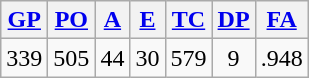<table class="wikitable">
<tr>
<th><a href='#'>GP</a></th>
<th><a href='#'>PO</a></th>
<th><a href='#'>A</a></th>
<th><a href='#'>E</a></th>
<th><a href='#'>TC</a></th>
<th><a href='#'>DP</a></th>
<th><a href='#'>FA</a></th>
</tr>
<tr align=center>
<td>339</td>
<td>505</td>
<td>44</td>
<td>30</td>
<td>579</td>
<td>9</td>
<td>.948</td>
</tr>
</table>
